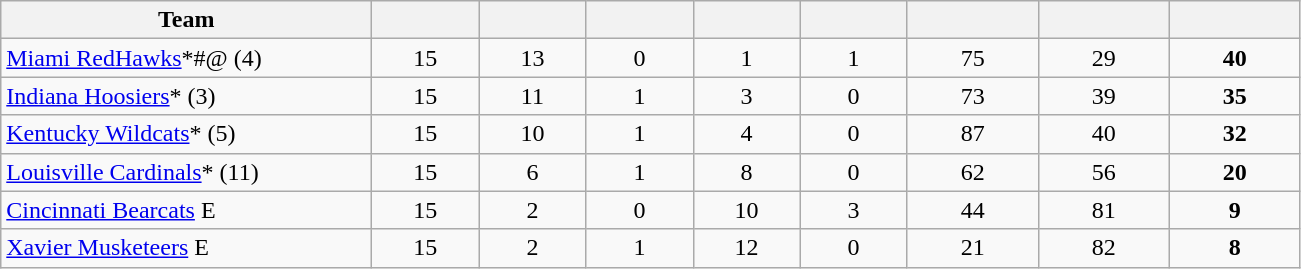<table border="0" cellspacing="0" cellpadding="0">
<tr>
<td colspan="2"><br><table class="wikitable sortable">
<tr>
<th style="width:15em;" class="unsortable">Team </th>
<th style="width:4em;"></th>
<th style="width:4em;"></th>
<th style="width:4em;"></th>
<th style="width:4em;"></th>
<th style="width:4em;"></th>
<th style="width:5em;"></th>
<th style="width:5em;"></th>
<th style="width:5em;"></th>
</tr>
<tr style="text-align: center;">
<td align=left><a href='#'>Miami RedHawks</a>*#@ (4)</td>
<td>15</td>
<td>13</td>
<td>0</td>
<td>1</td>
<td>1</td>
<td>75</td>
<td>29</td>
<td><strong>40</strong></td>
</tr>
<tr align=center>
<td align=left><a href='#'>Indiana Hoosiers</a>* (3)</td>
<td>15</td>
<td>11</td>
<td>1</td>
<td>3</td>
<td>0</td>
<td>73</td>
<td>39</td>
<td><strong>35</strong></td>
</tr>
<tr style="text-align: center;">
<td align=left><a href='#'>Kentucky Wildcats</a>* (5)</td>
<td>15</td>
<td>10</td>
<td>1</td>
<td>4</td>
<td>0</td>
<td>87</td>
<td>40</td>
<td><strong>32</strong></td>
</tr>
<tr style="text-align: center;">
<td align=left><a href='#'>Louisville Cardinals</a>* (11)</td>
<td>15</td>
<td>6</td>
<td>1</td>
<td>8</td>
<td>0</td>
<td>62</td>
<td>56</td>
<td><strong>20</strong></td>
</tr>
<tr align=center>
<td align=left><a href='#'>Cincinnati Bearcats</a> E</td>
<td>15</td>
<td>2</td>
<td>0</td>
<td>10</td>
<td>3</td>
<td>44</td>
<td>81</td>
<td><strong>9</strong></td>
</tr>
<tr style="text-align: center;">
<td align=left><a href='#'>Xavier Musketeers</a> E</td>
<td>15</td>
<td>2</td>
<td>1</td>
<td>12</td>
<td>0</td>
<td>21</td>
<td>82</td>
<td><strong>8</strong></td>
</tr>
</table>
</td>
</tr>
</table>
